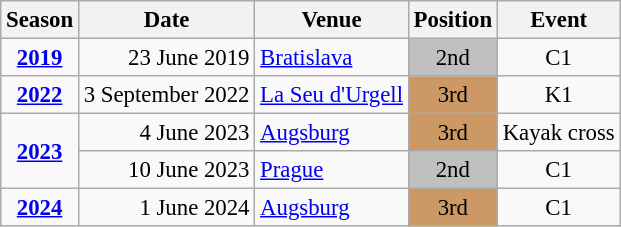<table class="wikitable" style="text-align:center; font-size:95%;">
<tr>
<th>Season</th>
<th>Date</th>
<th>Venue</th>
<th>Position</th>
<th>Event</th>
</tr>
<tr>
<td><strong><a href='#'>2019</a></strong></td>
<td align=right>23 June 2019</td>
<td align=left><a href='#'>Bratislava</a></td>
<td bgcolor=silver>2nd</td>
<td>C1</td>
</tr>
<tr>
<td><strong><a href='#'>2022</a></strong></td>
<td align=right>3 September 2022</td>
<td align=left><a href='#'>La Seu d'Urgell</a></td>
<td bgcolor=cc9966>3rd</td>
<td>K1</td>
</tr>
<tr>
<td rowspan=2><strong><a href='#'>2023</a></strong></td>
<td align=right>4 June 2023</td>
<td align=left><a href='#'>Augsburg</a></td>
<td bgcolor=cc9966>3rd</td>
<td>Kayak cross</td>
</tr>
<tr>
<td align=right>10 June 2023</td>
<td align=left><a href='#'>Prague</a></td>
<td bgcolor=silver>2nd</td>
<td>C1</td>
</tr>
<tr>
<td><strong><a href='#'>2024</a></strong></td>
<td align=right>1 June 2024</td>
<td align=left><a href='#'>Augsburg</a></td>
<td bgcolor=cc9966>3rd</td>
<td>C1</td>
</tr>
</table>
